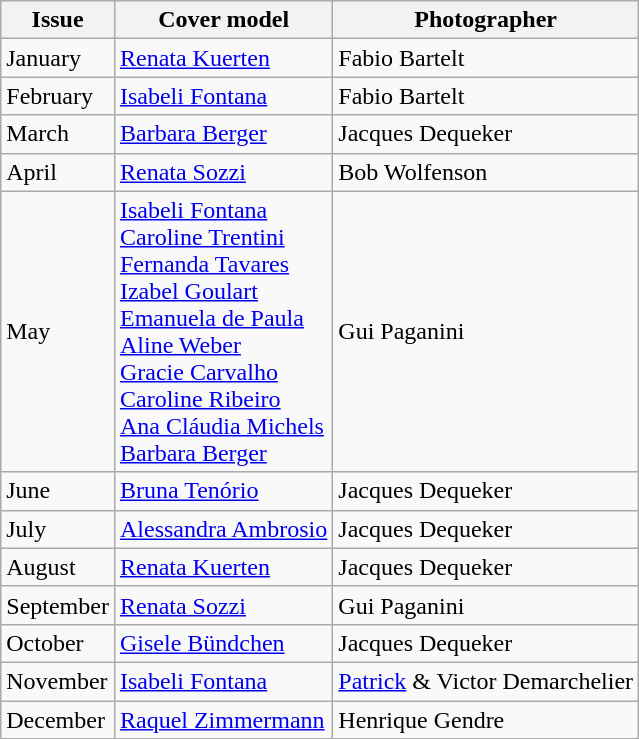<table class="wikitable">
<tr>
<th>Issue</th>
<th>Cover model</th>
<th>Photographer</th>
</tr>
<tr>
<td>January</td>
<td><a href='#'>Renata Kuerten</a></td>
<td>Fabio Bartelt</td>
</tr>
<tr>
<td>February</td>
<td><a href='#'>Isabeli Fontana</a></td>
<td>Fabio Bartelt</td>
</tr>
<tr>
<td>March</td>
<td><a href='#'>Barbara Berger</a></td>
<td>Jacques Dequeker</td>
</tr>
<tr>
<td>April</td>
<td><a href='#'>Renata Sozzi</a></td>
<td>Bob Wolfenson</td>
</tr>
<tr>
<td>May</td>
<td><a href='#'>Isabeli Fontana</a><br><a href='#'>Caroline Trentini</a><br><a href='#'>Fernanda Tavares</a><br><a href='#'>Izabel Goulart</a><br><a href='#'>Emanuela de Paula</a><br><a href='#'>Aline Weber</a><br><a href='#'>Gracie Carvalho</a><br><a href='#'>Caroline Ribeiro</a><br><a href='#'>Ana Cláudia Michels</a><br><a href='#'>Barbara Berger</a></td>
<td>Gui Paganini</td>
</tr>
<tr>
<td>June</td>
<td><a href='#'>Bruna Tenório</a></td>
<td>Jacques Dequeker</td>
</tr>
<tr>
<td>July</td>
<td><a href='#'>Alessandra Ambrosio</a></td>
<td>Jacques Dequeker</td>
</tr>
<tr>
<td>August</td>
<td><a href='#'>Renata Kuerten</a></td>
<td>Jacques Dequeker</td>
</tr>
<tr>
<td>September</td>
<td><a href='#'>Renata Sozzi</a></td>
<td>Gui Paganini</td>
</tr>
<tr>
<td>October</td>
<td><a href='#'>Gisele Bündchen</a></td>
<td>Jacques Dequeker</td>
</tr>
<tr>
<td>November</td>
<td><a href='#'>Isabeli Fontana</a></td>
<td><a href='#'>Patrick</a> & Victor Demarchelier</td>
</tr>
<tr>
<td>December</td>
<td><a href='#'>Raquel Zimmermann</a></td>
<td>Henrique Gendre</td>
</tr>
</table>
